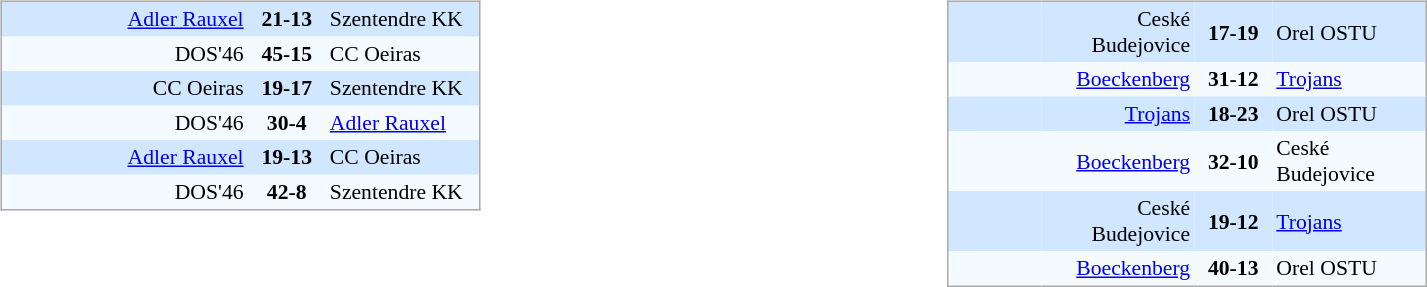<table width="100%" align=center>
<tr>
<td valign="top" width="50%"><br><table align=center cellpadding="3" cellspacing="0" style="background: #F5FAFF; border: 1px #aaa solid; border-collapse:collapse; font-size:95%;" width=320>
<tr bgcolor=#D0E7FF style=font-size:95%>
<td align=center width=50></td>
<td width=85 align=right><a href='#'>Adler Rauxel</a></td>
<td align=center width=40><strong>21-13</strong></td>
<td width=85>Szentendre KK</td>
</tr>
<tr style=font-size:95%>
<td align=center width=50></td>
<td align=right>DOS'46</td>
<td align=center><strong>45-15</strong></td>
<td>CC Oeiras</td>
</tr>
<tr bgcolor=#D0E7FF style=font-size:95%>
<td align=center width=50></td>
<td width=85 align=right>CC Oeiras</td>
<td align=center width=40><strong>19-17</strong></td>
<td width=85>Szentendre KK</td>
</tr>
<tr style=font-size:95%>
<td align=center width=50></td>
<td align=right>DOS'46</td>
<td align=center><strong>30-4</strong></td>
<td><a href='#'>Adler Rauxel</a></td>
</tr>
<tr bgcolor=#D0E7FF style=font-size:95%>
<td align=center width=50></td>
<td width=85 align=right><a href='#'>Adler Rauxel</a></td>
<td align=center width=40><strong>19-13</strong></td>
<td width=85>CC Oeiras</td>
</tr>
<tr style=font-size:95%>
<td align=center width=50></td>
<td align=right>DOS'46</td>
<td align=center><strong>42-8</strong></td>
<td>Szentendre KK</td>
</tr>
</table>
</td>
<td valign="top" width="50%"><br><table align=center cellpadding="3" cellspacing="0" style="background: #F5FAFF; border: 1px #aaa solid; border-collapse:collapse; font-size:95%;" width=320>
<tr bgcolor=#D0E7FF style=font-size:95%>
<td align=center width=50></td>
<td width=85 align=right>Ceské Budejovice</td>
<td align=center width=40><strong>17-19</strong></td>
<td width=85>Orel OSTU</td>
</tr>
<tr style=font-size:95%>
<td align=center width=50></td>
<td align=right><a href='#'>Boeckenberg</a></td>
<td align=center><strong>31-12</strong></td>
<td><a href='#'>Trojans</a></td>
</tr>
<tr bgcolor=#D0E7FF style=font-size:95%>
<td align=center width=50></td>
<td width=85 align=right><a href='#'>Trojans</a></td>
<td align=center width=40><strong>18-23</strong></td>
<td width=85>Orel OSTU</td>
</tr>
<tr style=font-size:95%>
<td align=center width=50></td>
<td align=right><a href='#'>Boeckenberg</a></td>
<td align=center><strong>32-10</strong></td>
<td>Ceské Budejovice</td>
</tr>
<tr bgcolor=#D0E7FF style=font-size:95%>
<td align=center width=50></td>
<td width=85 align=right>Ceské Budejovice</td>
<td align=center width=40><strong>19-12</strong></td>
<td width=85><a href='#'>Trojans</a></td>
</tr>
<tr style=font-size:95%>
<td align=center width=50></td>
<td align=right><a href='#'>Boeckenberg</a></td>
<td align=center><strong>40-13</strong></td>
<td>Orel OSTU</td>
</tr>
</table>
</td>
</tr>
</table>
